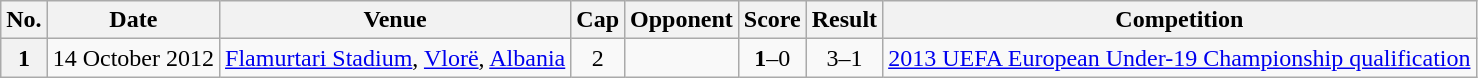<table class="wikitable sortable plainrowheaders">
<tr>
<th scope=col>No.</th>
<th scope=col data-sort-type=date>Date</th>
<th scope=col>Venue</th>
<th scope=col>Cap</th>
<th scope=col>Opponent</th>
<th scope=col>Score</th>
<th scope=col>Result</th>
<th scope=col>Competition</th>
</tr>
<tr>
<th scope=row>1</th>
<td>14 October 2012</td>
<td><a href='#'>Flamurtari Stadium</a>, <a href='#'>Vlorë</a>, <a href='#'>Albania</a></td>
<td align=center>2</td>
<td></td>
<td align=center><strong>1</strong>–0</td>
<td align=center>3–1</td>
<td><a href='#'>2013 UEFA European Under-19 Championship qualification</a></td>
</tr>
</table>
